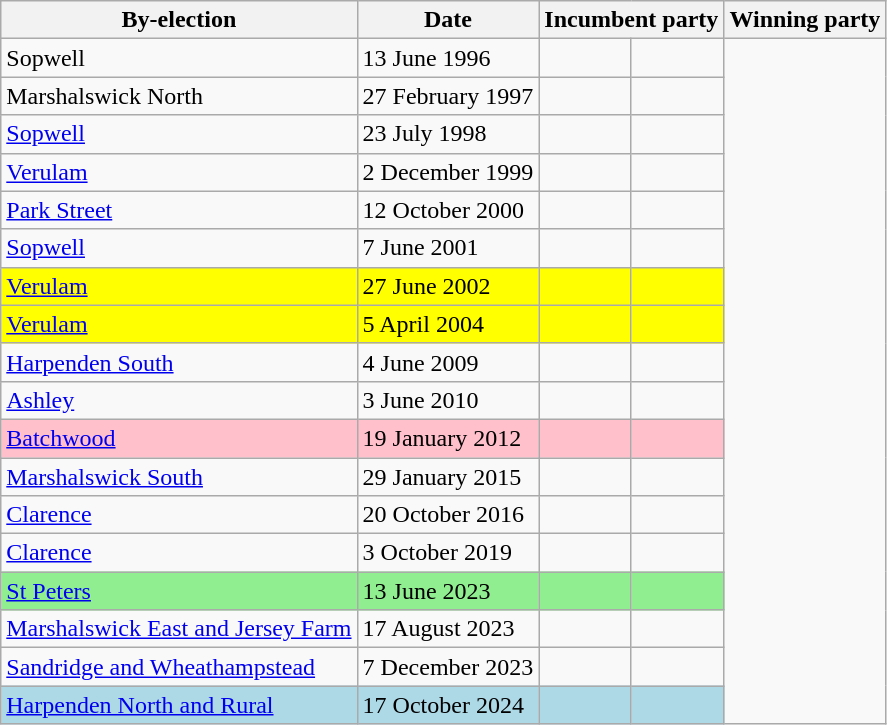<table class="wikitable">
<tr>
<th>By-election</th>
<th>Date</th>
<th colspan=2>Incumbent party</th>
<th colspan=2>Winning party</th>
</tr>
<tr bgcolor=>
<td>Sopwell</td>
<td>13 June 1996</td>
<td></td>
<td></td>
</tr>
<tr bgcolor=>
<td>Marshalswick North</td>
<td>27 February 1997</td>
<td></td>
<td></td>
</tr>
<tr bgcolor=>
<td><a href='#'>Sopwell</a></td>
<td>23 July 1998</td>
<td></td>
<td></td>
</tr>
<tr bgcolor=>
<td><a href='#'>Verulam</a></td>
<td>2 December 1999</td>
<td></td>
<td></td>
</tr>
<tr bgcolor=>
<td><a href='#'>Park Street</a></td>
<td>12 October 2000</td>
<td></td>
<td></td>
</tr>
<tr bgcolor=>
<td><a href='#'>Sopwell</a></td>
<td>7 June 2001</td>
<td></td>
<td></td>
</tr>
<tr bgcolor=yellow>
<td><a href='#'>Verulam</a></td>
<td>27 June 2002</td>
<td></td>
<td></td>
</tr>
<tr bgcolor=yellow>
<td><a href='#'>Verulam</a></td>
<td>5 April 2004</td>
<td></td>
<td></td>
</tr>
<tr bgcolor=>
<td><a href='#'>Harpenden South</a></td>
<td>4 June 2009</td>
<td></td>
<td></td>
</tr>
<tr bgcolor=>
<td><a href='#'>Ashley</a></td>
<td>3 June 2010</td>
<td></td>
<td></td>
</tr>
<tr bgcolor=pink>
<td><a href='#'>Batchwood</a></td>
<td>19 January 2012</td>
<td></td>
<td></td>
</tr>
<tr bgcolor=>
<td><a href='#'>Marshalswick South</a></td>
<td>29 January 2015</td>
<td></td>
<td></td>
</tr>
<tr bgcolor=>
<td><a href='#'>Clarence</a></td>
<td>20 October 2016</td>
<td></td>
<td></td>
</tr>
<tr bgcolor=>
<td><a href='#'>Clarence</a></td>
<td>3 October 2019</td>
<td></td>
<td></td>
</tr>
<tr bgcolor=lightgreen>
<td><a href='#'>St Peters</a></td>
<td>13 June 2023</td>
<td></td>
<td></td>
</tr>
<tr bgcolor=>
<td><a href='#'>Marshalswick East and Jersey Farm</a></td>
<td>17 August 2023</td>
<td></td>
<td></td>
</tr>
<tr bgcolor=>
<td><a href='#'>Sandridge and Wheathampstead</a></td>
<td>7 December 2023</td>
<td></td>
<td></td>
</tr>
<tr bgcolor=lightblue>
<td><a href='#'>Harpenden North and Rural</a></td>
<td>17 October 2024</td>
<td></td>
<td></td>
</tr>
</table>
